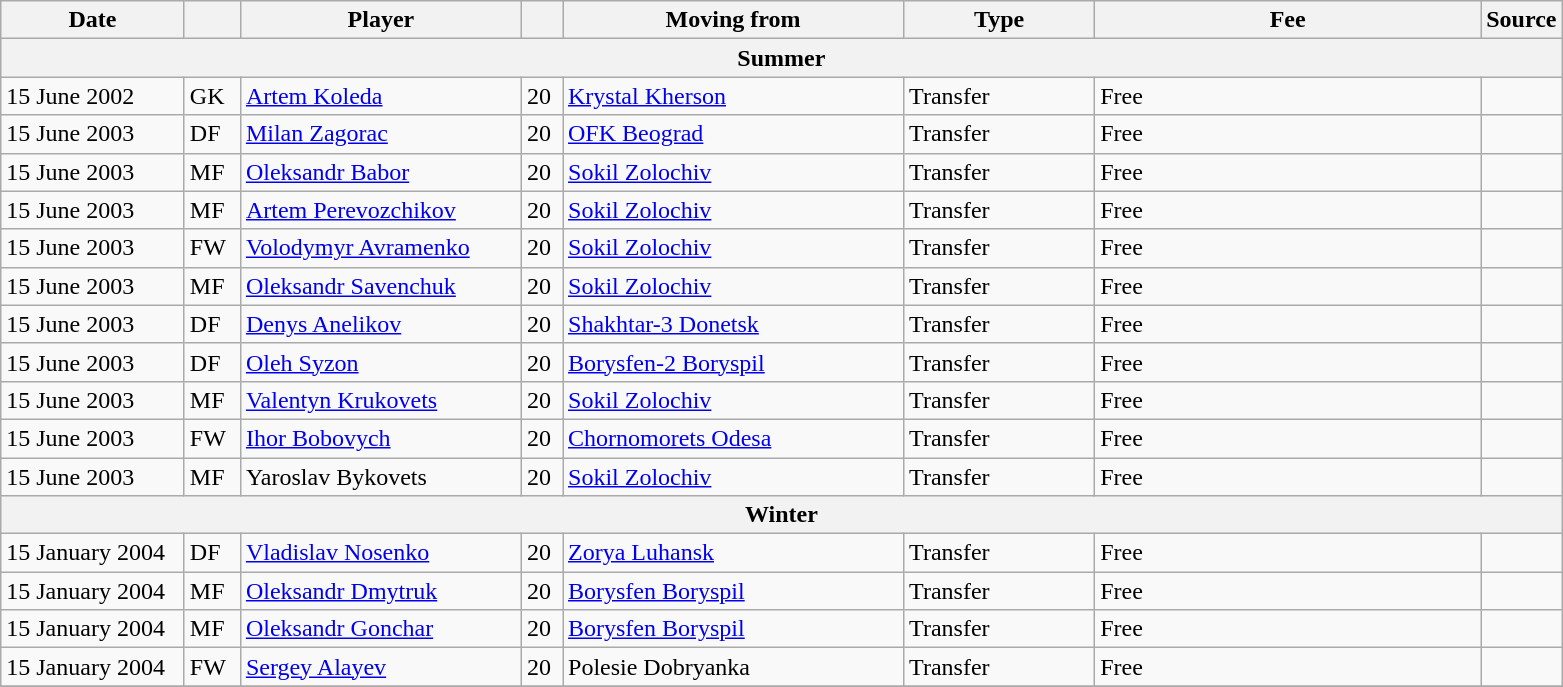<table class="wikitable sortable">
<tr>
<th style="width:115px;">Date</th>
<th style="width:30px;"></th>
<th style="width:180px;">Player</th>
<th style="width:20px;"></th>
<th style="width:220px;">Moving from</th>
<th style="width:120px;" class="unsortable">Type</th>
<th style="width:250px;" class="unsortable">Fee</th>
<th style="width:20px;">Source</th>
</tr>
<tr>
<th colspan=8>Summer</th>
</tr>
<tr>
<td>15 June 2002</td>
<td>GK</td>
<td> <a href='#'>Artem Koleda</a></td>
<td>20</td>
<td> <a href='#'>Krystal Kherson</a></td>
<td>Transfer</td>
<td>Free</td>
<td></td>
</tr>
<tr>
<td>15 June 2003</td>
<td>DF</td>
<td> <a href='#'>Milan Zagorac</a></td>
<td>20</td>
<td> <a href='#'>OFK Beograd</a></td>
<td>Transfer</td>
<td>Free</td>
<td></td>
</tr>
<tr>
<td>15 June 2003</td>
<td>MF</td>
<td> <a href='#'>Oleksandr Babor</a></td>
<td>20</td>
<td> <a href='#'>Sokil Zolochiv</a></td>
<td>Transfer</td>
<td>Free</td>
<td></td>
</tr>
<tr>
<td>15 June 2003</td>
<td>MF</td>
<td> <a href='#'>Artem Perevozchikov</a></td>
<td>20</td>
<td> <a href='#'>Sokil Zolochiv</a></td>
<td>Transfer</td>
<td>Free</td>
<td></td>
</tr>
<tr>
<td>15 June 2003</td>
<td>FW</td>
<td> <a href='#'>Volodymyr Avramenko</a></td>
<td>20</td>
<td> <a href='#'>Sokil Zolochiv</a></td>
<td>Transfer</td>
<td>Free</td>
<td></td>
</tr>
<tr>
<td>15 June 2003</td>
<td>MF</td>
<td> <a href='#'>Oleksandr Savenchuk</a></td>
<td>20</td>
<td> <a href='#'>Sokil Zolochiv</a></td>
<td>Transfer</td>
<td>Free</td>
<td></td>
</tr>
<tr>
<td>15 June 2003</td>
<td>DF</td>
<td> <a href='#'>Denys Anelikov</a></td>
<td>20</td>
<td> <a href='#'>Shakhtar-3 Donetsk</a></td>
<td>Transfer</td>
<td>Free</td>
<td></td>
</tr>
<tr>
<td>15 June 2003</td>
<td>DF</td>
<td> <a href='#'>Oleh Syzon</a></td>
<td>20</td>
<td> <a href='#'>Borysfen-2 Boryspil</a></td>
<td>Transfer</td>
<td>Free</td>
<td></td>
</tr>
<tr>
<td>15 June 2003</td>
<td>MF</td>
<td> <a href='#'>Valentyn Krukovets</a></td>
<td>20</td>
<td> <a href='#'>Sokil Zolochiv</a></td>
<td>Transfer</td>
<td>Free</td>
<td></td>
</tr>
<tr>
<td>15 June 2003</td>
<td>FW</td>
<td> <a href='#'>Ihor Bobovych</a></td>
<td>20</td>
<td> <a href='#'>Chornomorets Odesa</a></td>
<td>Transfer</td>
<td>Free</td>
<td></td>
</tr>
<tr>
<td>15 June 2003</td>
<td>MF</td>
<td> Yaroslav Bykovets</td>
<td>20</td>
<td> <a href='#'>Sokil Zolochiv</a></td>
<td>Transfer</td>
<td>Free</td>
<td></td>
</tr>
<tr>
<th colspan=8>Winter</th>
</tr>
<tr>
<td>15 January 2004</td>
<td>DF</td>
<td> <a href='#'>Vladislav Nosenko</a></td>
<td>20</td>
<td> <a href='#'>Zorya Luhansk</a></td>
<td>Transfer</td>
<td>Free</td>
<td></td>
</tr>
<tr>
<td>15 January 2004</td>
<td>MF</td>
<td> <a href='#'>Oleksandr Dmytruk</a></td>
<td>20</td>
<td> <a href='#'>Borysfen Boryspil</a></td>
<td>Transfer</td>
<td>Free</td>
<td></td>
</tr>
<tr>
<td>15 January 2004</td>
<td>MF</td>
<td> <a href='#'>Oleksandr Gonchar</a></td>
<td>20</td>
<td> <a href='#'>Borysfen Boryspil</a></td>
<td>Transfer</td>
<td>Free</td>
<td></td>
</tr>
<tr>
<td>15 January 2004</td>
<td>FW</td>
<td> <a href='#'>Sergey Alayev</a></td>
<td>20</td>
<td> Polesie Dobryanka</td>
<td>Transfer</td>
<td>Free</td>
<td></td>
</tr>
<tr>
</tr>
</table>
